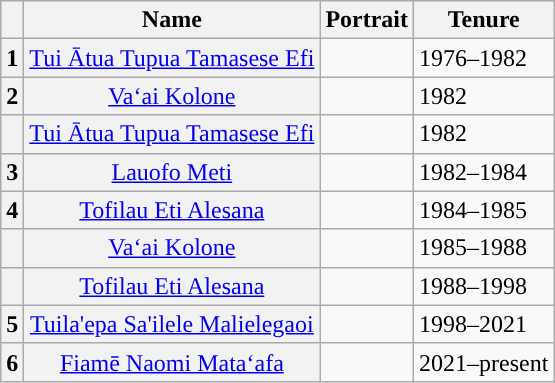<table class="wikitable">
<tr>
<th></th>
<th>Name<br></th>
<th>Portrait</th>
<th>Tenure</th>
</tr>
<tr>
<th style="background-color:">1</th>
<th align="center" scope="row" style="font-weight:normal;"><a href='#'>Tui Ātua Tupua Tamasese Efi</a><br></th>
<td></td>
<td>1976–1982</td>
</tr>
<tr>
<th style="background-color:">2</th>
<th align="center" scope="row" style="font-weight:normal;"><a href='#'>Vaʻai Kolone</a><br></th>
<td></td>
<td>1982</td>
</tr>
<tr>
<th style="background-color:"></th>
<th align="center" scope="row" style="font-weight:normal;"><a href='#'>Tui Ātua Tupua Tamasese Efi</a><br></th>
<td></td>
<td>1982</td>
</tr>
<tr>
<th style="background-color:">3</th>
<th align="center" scope="row" style="font-weight:normal;"><a href='#'>Lauofo Meti</a><br></th>
<td></td>
<td>1982–1984</td>
</tr>
<tr>
<th style="background-color:">4</th>
<th align="center" scope="row" style="font-weight:normal;"><a href='#'>Tofilau Eti Alesana</a><br></th>
<td></td>
<td>1984–1985</td>
</tr>
<tr>
<th style="background-color:"></th>
<th align="center" scope="row" style="font-weight:normal;"><a href='#'>Vaʻai Kolone</a><br></th>
<td></td>
<td>1985–1988</td>
</tr>
<tr>
<th style="background-color:"></th>
<th align="center" scope="row" style="font-weight:normal;"><a href='#'>Tofilau Eti Alesana</a><br></th>
<td></td>
<td>1988–1998</td>
</tr>
<tr>
<th style="background-color:">5</th>
<th align="center" scope="row" style="font-weight:normal;"><a href='#'>Tuila'epa Sa'ilele Malielegaoi</a><br></th>
<td></td>
<td>1998–2021</td>
</tr>
<tr>
<th style="background-color:">6</th>
<th align="center" scope="row" style="font-weight:normal;"><a href='#'>Fiamē Naomi Mataʻafa</a><br></th>
<td></td>
<td>2021–present</td>
</tr>
</table>
